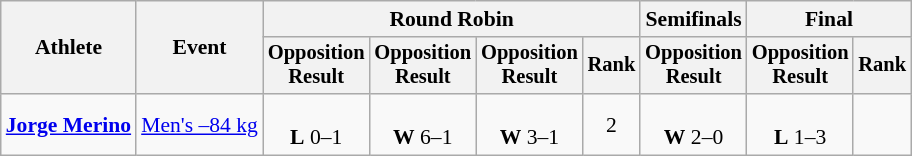<table class="wikitable" border="1" style="font-size:90%">
<tr>
<th rowspan=2>Athlete</th>
<th rowspan=2>Event</th>
<th colspan=4>Round Robin</th>
<th>Semifinals</th>
<th colspan=2>Final</th>
</tr>
<tr style="font-size:95%">
<th>Opposition<br>Result</th>
<th>Opposition<br>Result</th>
<th>Opposition<br>Result</th>
<th>Rank</th>
<th>Opposition<br>Result</th>
<th>Opposition<br>Result</th>
<th>Rank</th>
</tr>
<tr align=center>
<td align=left><strong><a href='#'>Jorge Merino</a></strong></td>
<td align=left><a href='#'>Men's –84 kg</a></td>
<td><br><strong>L</strong> 0–1</td>
<td><br><strong>W</strong> 6–1</td>
<td><br><strong>W</strong> 3–1</td>
<td>2</td>
<td><br><strong>W</strong> 2–0</td>
<td><br><strong>L</strong> 1–3</td>
<td></td>
</tr>
</table>
